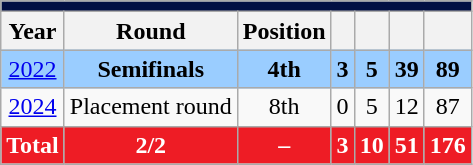<table class="wikitable" style="text-align: center;">
<tr>
<th style="background:#020F43;" colspan="7"><a href='#'></a></th>
</tr>
<tr>
<th>Year</th>
<th>Round</th>
<th>Position</th>
<th></th>
<th></th>
<th></th>
<th></th>
</tr>
<tr style="background:#9ACDFF;">
<td> <a href='#'>2022</a></td>
<td><strong>Semifinals</strong></td>
<td><strong>4th</strong></td>
<td><strong>3</strong></td>
<td><strong>5</strong></td>
<td><strong>39</strong></td>
<td><strong>89</strong></td>
</tr>
<tr>
<td> <a href='#'>2024</a></td>
<td>Placement round</td>
<td>8th</td>
<td>0</td>
<td>5</td>
<td>12</td>
<td>87</td>
</tr>
<tr>
<th style="color:white; background:#EE1C25;">Total</th>
<th style="color:white; background:#EE1C25;">2/2</th>
<th style="color:white; background:#EE1C25;">–</th>
<th style="color:white; background:#EE1C25;">3</th>
<th style="color:white; background:#EE1C25;">10</th>
<th style="color:white; background:#EE1C25;">51</th>
<th style="color:white; background:#EE1C25;">176</th>
</tr>
</table>
